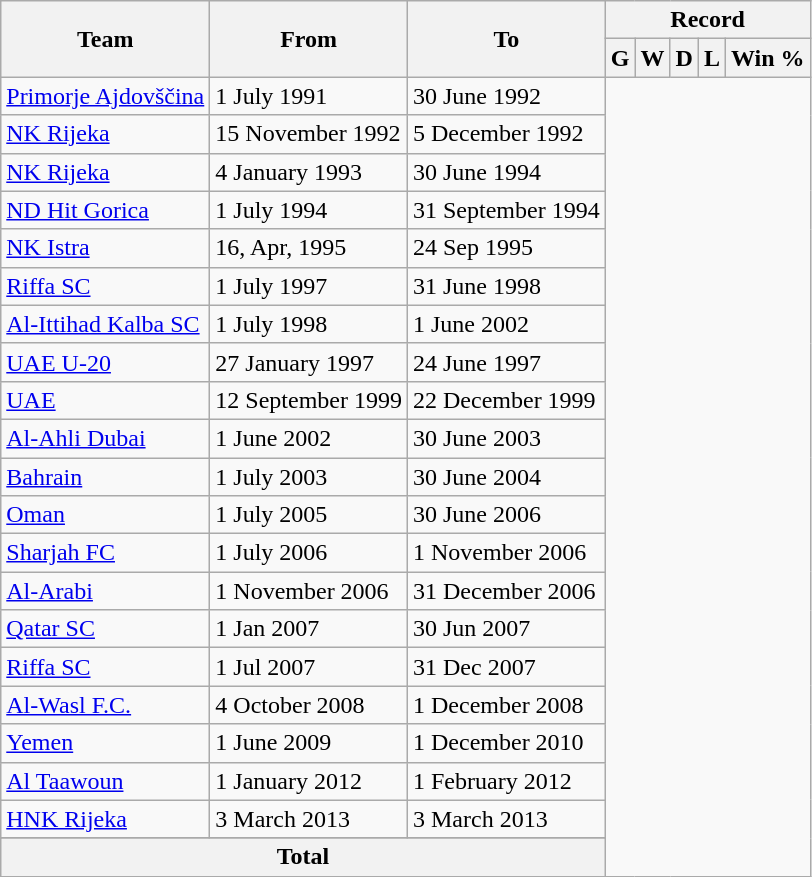<table class="wikitable sortable">
<tr>
<th rowspan="2">Team</th>
<th rowspan="2">From</th>
<th rowspan="2">To</th>
<th colspan="5">Record</th>
</tr>
<tr>
<th>G</th>
<th>W</th>
<th>D</th>
<th>L</th>
<th>Win %</th>
</tr>
<tr>
<td><a href='#'>Primorje Ajdovščina</a></td>
<td>1 July 1991</td>
<td>30 June 1992<br></td>
</tr>
<tr>
<td><a href='#'>NK Rijeka</a></td>
<td>15 November 1992</td>
<td>5 December 1992<br></td>
</tr>
<tr>
<td><a href='#'>NK Rijeka</a></td>
<td>4 January 1993</td>
<td>30 June 1994<br></td>
</tr>
<tr>
<td><a href='#'>ND Hit Gorica</a></td>
<td>1 July 1994</td>
<td>31 September 1994<br></td>
</tr>
<tr>
<td><a href='#'>NK Istra</a></td>
<td>16, Apr, 1995</td>
<td>24 Sep 1995<br></td>
</tr>
<tr>
<td><a href='#'>Riffa SC</a></td>
<td>1 July 1997</td>
<td>31 June 1998<br></td>
</tr>
<tr>
<td><a href='#'>Al-Ittihad Kalba SC</a></td>
<td>1 July 1998</td>
<td>1 June 2002<br></td>
</tr>
<tr>
<td><a href='#'>UAE U-20</a></td>
<td>27 January 1997</td>
<td>24 June 1997<br></td>
</tr>
<tr>
<td><a href='#'>UAE</a></td>
<td>12 September 1999</td>
<td>22 December 1999<br></td>
</tr>
<tr>
<td><a href='#'>Al-Ahli Dubai</a></td>
<td>1 June 2002</td>
<td>30 June 2003<br></td>
</tr>
<tr>
<td><a href='#'>Bahrain</a></td>
<td>1 July 2003</td>
<td>30 June 2004<br></td>
</tr>
<tr>
<td><a href='#'>Oman</a></td>
<td>1 July 2005</td>
<td>30 June 2006<br></td>
</tr>
<tr>
<td><a href='#'>Sharjah FC</a></td>
<td>1 July 2006</td>
<td>1 November 2006<br></td>
</tr>
<tr>
<td><a href='#'>Al-Arabi</a></td>
<td>1 November 2006</td>
<td>31 December 2006<br></td>
</tr>
<tr>
<td><a href='#'>Qatar SC</a></td>
<td>1 Jan 2007</td>
<td>30 Jun 2007<br></td>
</tr>
<tr>
<td><a href='#'>Riffa SC</a></td>
<td>1 Jul 2007</td>
<td>31 Dec 2007<br></td>
</tr>
<tr>
<td><a href='#'>Al-Wasl F.C.</a></td>
<td>4 October 2008</td>
<td>1 December 2008<br></td>
</tr>
<tr>
<td><a href='#'>Yemen</a></td>
<td>1 June 2009</td>
<td>1 December 2010<br></td>
</tr>
<tr>
<td><a href='#'>Al Taawoun</a></td>
<td>1 January 2012</td>
<td>1 February 2012<br></td>
</tr>
<tr>
<td><a href='#'>HNK Rijeka</a></td>
<td>3 March 2013</td>
<td>3 March 2013<br></td>
</tr>
<tr>
</tr>
<tr class="sortbottom">
<th colspan="3">Total<br></th>
</tr>
</table>
